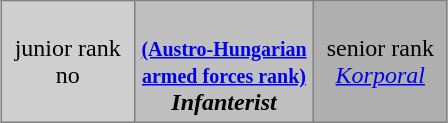<table class="toccolours" border="1" cellpadding="4" cellspacing="0" style="border-collapse: collapse; margin: 0.5em auto; clear: both;">
<tr>
<td width="30%" align="center" style="background:#cfcfcf;">junior rank<br>no</td>
<td width="40%" align="center" style="background:#bfbfbf;"><br><strong><a href='#'><small>(Austro-Hungarian<br>armed forces rank)</small></a></strong><br><span><strong><em>Infanterist</em></strong></span></td>
<td width="30%" align="center" style="background:#afafaf;">senior rank<br><em><a href='#'>Korporal</a></em></td>
</tr>
</table>
